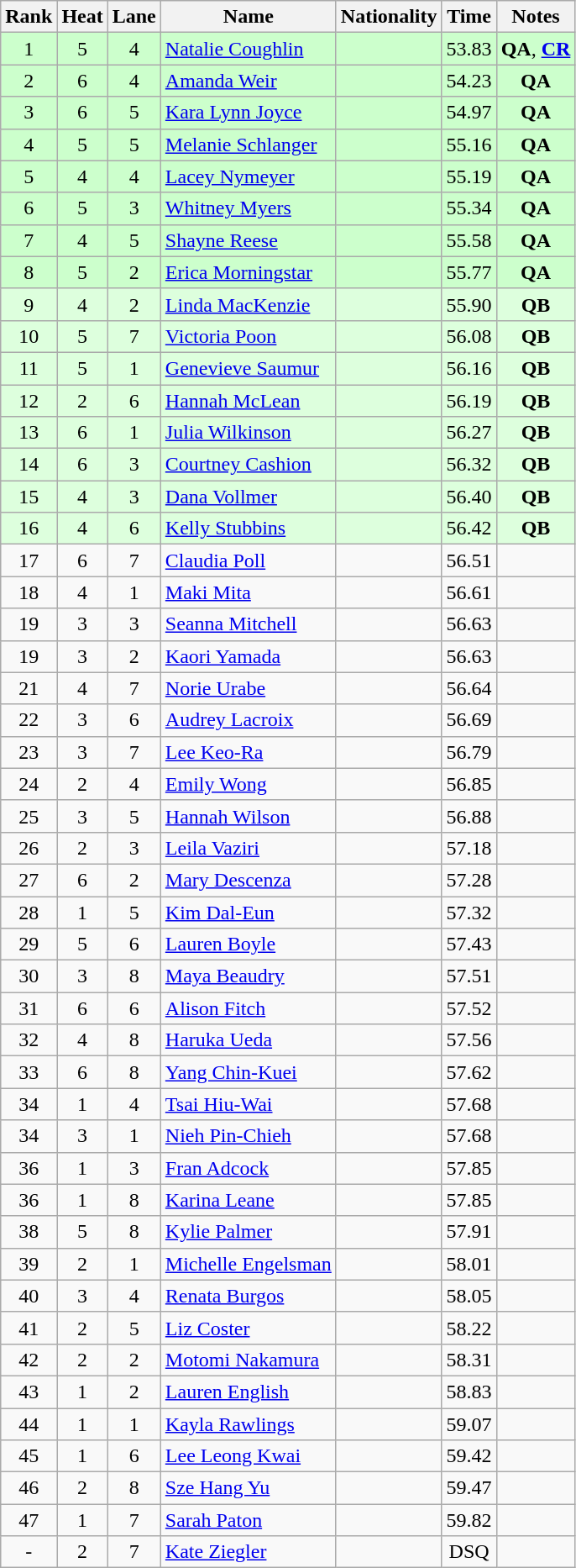<table class="wikitable sortable" style="text-align:center">
<tr>
<th>Rank</th>
<th>Heat</th>
<th>Lane</th>
<th>Name</th>
<th>Nationality</th>
<th>Time</th>
<th>Notes</th>
</tr>
<tr bgcolor=ccffcc>
<td>1</td>
<td>5</td>
<td>4</td>
<td align=left><a href='#'>Natalie Coughlin</a></td>
<td align=left></td>
<td>53.83</td>
<td><strong>QA</strong>, <strong><a href='#'>CR</a></strong></td>
</tr>
<tr bgcolor=ccffcc>
<td>2</td>
<td>6</td>
<td>4</td>
<td align=left><a href='#'>Amanda Weir</a></td>
<td align=left></td>
<td>54.23</td>
<td><strong>QA</strong></td>
</tr>
<tr bgcolor=ccffcc>
<td>3</td>
<td>6</td>
<td>5</td>
<td align=left><a href='#'>Kara Lynn Joyce</a></td>
<td align=left></td>
<td>54.97</td>
<td><strong>QA</strong></td>
</tr>
<tr bgcolor=ccffcc>
<td>4</td>
<td>5</td>
<td>5</td>
<td align=left><a href='#'>Melanie Schlanger</a></td>
<td align=left></td>
<td>55.16</td>
<td><strong>QA</strong></td>
</tr>
<tr bgcolor=ccffcc>
<td>5</td>
<td>4</td>
<td>4</td>
<td align=left><a href='#'>Lacey Nymeyer</a></td>
<td align=left></td>
<td>55.19</td>
<td><strong>QA</strong></td>
</tr>
<tr bgcolor=ccffcc>
<td>6</td>
<td>5</td>
<td>3</td>
<td align=left><a href='#'>Whitney Myers</a></td>
<td align=left></td>
<td>55.34</td>
<td><strong>QA</strong></td>
</tr>
<tr bgcolor=ccffcc>
<td>7</td>
<td>4</td>
<td>5</td>
<td align=left><a href='#'>Shayne Reese</a></td>
<td align=left></td>
<td>55.58</td>
<td><strong>QA</strong></td>
</tr>
<tr bgcolor=ccffcc>
<td>8</td>
<td>5</td>
<td>2</td>
<td align=left><a href='#'>Erica Morningstar</a></td>
<td align=left></td>
<td>55.77</td>
<td><strong>QA</strong></td>
</tr>
<tr bgcolor=ddffdd>
<td>9</td>
<td>4</td>
<td>2</td>
<td align=left><a href='#'>Linda MacKenzie</a></td>
<td align=left></td>
<td>55.90</td>
<td><strong>QB</strong></td>
</tr>
<tr bgcolor=ddffdd>
<td>10</td>
<td>5</td>
<td>7</td>
<td align=left><a href='#'>Victoria Poon</a></td>
<td align=left></td>
<td>56.08</td>
<td><strong>QB</strong></td>
</tr>
<tr bgcolor=ddffdd>
<td>11</td>
<td>5</td>
<td>1</td>
<td align=left><a href='#'>Genevieve Saumur</a></td>
<td align=left></td>
<td>56.16</td>
<td><strong>QB</strong></td>
</tr>
<tr bgcolor=ddffdd>
<td>12</td>
<td>2</td>
<td>6</td>
<td align=left><a href='#'>Hannah McLean</a></td>
<td align=left></td>
<td>56.19</td>
<td><strong>QB</strong></td>
</tr>
<tr bgcolor=ddffdd>
<td>13</td>
<td>6</td>
<td>1</td>
<td align=left><a href='#'>Julia Wilkinson</a></td>
<td align=left></td>
<td>56.27</td>
<td><strong>QB</strong></td>
</tr>
<tr bgcolor=ddffdd>
<td>14</td>
<td>6</td>
<td>3</td>
<td align=left><a href='#'>Courtney Cashion</a></td>
<td align=left></td>
<td>56.32</td>
<td><strong>QB</strong></td>
</tr>
<tr bgcolor=ddffdd>
<td>15</td>
<td>4</td>
<td>3</td>
<td align=left><a href='#'>Dana Vollmer</a></td>
<td align=left></td>
<td>56.40</td>
<td><strong>QB</strong></td>
</tr>
<tr bgcolor=ddffdd>
<td>16</td>
<td>4</td>
<td>6</td>
<td align=left><a href='#'>Kelly Stubbins</a></td>
<td align=left></td>
<td>56.42</td>
<td><strong>QB</strong></td>
</tr>
<tr>
<td>17</td>
<td>6</td>
<td>7</td>
<td align=left><a href='#'>Claudia Poll</a></td>
<td align=left></td>
<td>56.51</td>
<td></td>
</tr>
<tr>
<td>18</td>
<td>4</td>
<td>1</td>
<td align=left><a href='#'>Maki Mita</a></td>
<td align=left></td>
<td>56.61</td>
<td></td>
</tr>
<tr>
<td>19</td>
<td>3</td>
<td>3</td>
<td align=left><a href='#'>Seanna Mitchell</a></td>
<td align=left></td>
<td>56.63</td>
<td></td>
</tr>
<tr>
<td>19</td>
<td>3</td>
<td>2</td>
<td align=left><a href='#'>Kaori Yamada</a></td>
<td align=left></td>
<td>56.63</td>
<td></td>
</tr>
<tr>
<td>21</td>
<td>4</td>
<td>7</td>
<td align=left><a href='#'>Norie Urabe</a></td>
<td align=left></td>
<td>56.64</td>
<td></td>
</tr>
<tr>
<td>22</td>
<td>3</td>
<td>6</td>
<td align=left><a href='#'>Audrey Lacroix</a></td>
<td align=left></td>
<td>56.69</td>
<td></td>
</tr>
<tr>
<td>23</td>
<td>3</td>
<td>7</td>
<td align=left><a href='#'>Lee Keo-Ra</a></td>
<td align=left></td>
<td>56.79</td>
<td></td>
</tr>
<tr>
<td>24</td>
<td>2</td>
<td>4</td>
<td align=left><a href='#'>Emily Wong</a></td>
<td align=left></td>
<td>56.85</td>
<td></td>
</tr>
<tr>
<td>25</td>
<td>3</td>
<td>5</td>
<td align=left><a href='#'>Hannah Wilson</a></td>
<td align=left></td>
<td>56.88</td>
<td></td>
</tr>
<tr>
<td>26</td>
<td>2</td>
<td>3</td>
<td align=left><a href='#'>Leila Vaziri</a></td>
<td align=left></td>
<td>57.18</td>
<td></td>
</tr>
<tr>
<td>27</td>
<td>6</td>
<td>2</td>
<td align=left><a href='#'>Mary Descenza</a></td>
<td align=left></td>
<td>57.28</td>
<td></td>
</tr>
<tr>
<td>28</td>
<td>1</td>
<td>5</td>
<td align=left><a href='#'>Kim Dal-Eun</a></td>
<td align=left></td>
<td>57.32</td>
<td></td>
</tr>
<tr>
<td>29</td>
<td>5</td>
<td>6</td>
<td align=left><a href='#'>Lauren Boyle</a></td>
<td align=left></td>
<td>57.43</td>
<td></td>
</tr>
<tr>
<td>30</td>
<td>3</td>
<td>8</td>
<td align=left><a href='#'>Maya Beaudry</a></td>
<td align=left></td>
<td>57.51</td>
<td></td>
</tr>
<tr>
<td>31</td>
<td>6</td>
<td>6</td>
<td align=left><a href='#'>Alison Fitch</a></td>
<td align=left></td>
<td>57.52</td>
<td></td>
</tr>
<tr>
<td>32</td>
<td>4</td>
<td>8</td>
<td align=left><a href='#'>Haruka Ueda</a></td>
<td align=left></td>
<td>57.56</td>
<td></td>
</tr>
<tr>
<td>33</td>
<td>6</td>
<td>8</td>
<td align=left><a href='#'>Yang Chin-Kuei</a></td>
<td align=left></td>
<td>57.62</td>
<td></td>
</tr>
<tr>
<td>34</td>
<td>1</td>
<td>4</td>
<td align=left><a href='#'>Tsai Hiu-Wai</a></td>
<td align=left></td>
<td>57.68</td>
<td></td>
</tr>
<tr>
<td>34</td>
<td>3</td>
<td>1</td>
<td align=left><a href='#'>Nieh Pin-Chieh</a></td>
<td align=left></td>
<td>57.68</td>
<td></td>
</tr>
<tr>
<td>36</td>
<td>1</td>
<td>3</td>
<td align=left><a href='#'>Fran Adcock</a></td>
<td align=left></td>
<td>57.85</td>
<td></td>
</tr>
<tr>
<td>36</td>
<td>1</td>
<td>8</td>
<td align=left><a href='#'>Karina Leane</a></td>
<td align=left></td>
<td>57.85</td>
<td></td>
</tr>
<tr>
<td>38</td>
<td>5</td>
<td>8</td>
<td align=left><a href='#'>Kylie Palmer</a></td>
<td align=left></td>
<td>57.91</td>
<td></td>
</tr>
<tr>
<td>39</td>
<td>2</td>
<td>1</td>
<td align=left><a href='#'>Michelle Engelsman</a></td>
<td align=left></td>
<td>58.01</td>
<td></td>
</tr>
<tr>
<td>40</td>
<td>3</td>
<td>4</td>
<td align=left><a href='#'>Renata Burgos</a></td>
<td align=left></td>
<td>58.05</td>
<td></td>
</tr>
<tr>
<td>41</td>
<td>2</td>
<td>5</td>
<td align=left><a href='#'>Liz Coster</a></td>
<td align=left></td>
<td>58.22</td>
<td></td>
</tr>
<tr>
<td>42</td>
<td>2</td>
<td>2</td>
<td align=left><a href='#'>Motomi Nakamura</a></td>
<td align=left></td>
<td>58.31</td>
<td></td>
</tr>
<tr>
<td>43</td>
<td>1</td>
<td>2</td>
<td align=left><a href='#'>Lauren English</a></td>
<td align=left></td>
<td>58.83</td>
<td></td>
</tr>
<tr>
<td>44</td>
<td>1</td>
<td>1</td>
<td align=left><a href='#'>Kayla Rawlings</a></td>
<td align=left></td>
<td>59.07</td>
<td></td>
</tr>
<tr>
<td>45</td>
<td>1</td>
<td>6</td>
<td align=left><a href='#'>Lee Leong Kwai</a></td>
<td align=left></td>
<td>59.42</td>
<td></td>
</tr>
<tr>
<td>46</td>
<td>2</td>
<td>8</td>
<td align=left><a href='#'>Sze Hang Yu</a></td>
<td align=left></td>
<td>59.47</td>
<td></td>
</tr>
<tr>
<td>47</td>
<td>1</td>
<td>7</td>
<td align=left><a href='#'>Sarah Paton</a></td>
<td align=left></td>
<td>59.82</td>
<td></td>
</tr>
<tr>
<td>-</td>
<td>2</td>
<td>7</td>
<td align=left><a href='#'>Kate Ziegler</a></td>
<td align=left></td>
<td>DSQ</td>
<td></td>
</tr>
</table>
